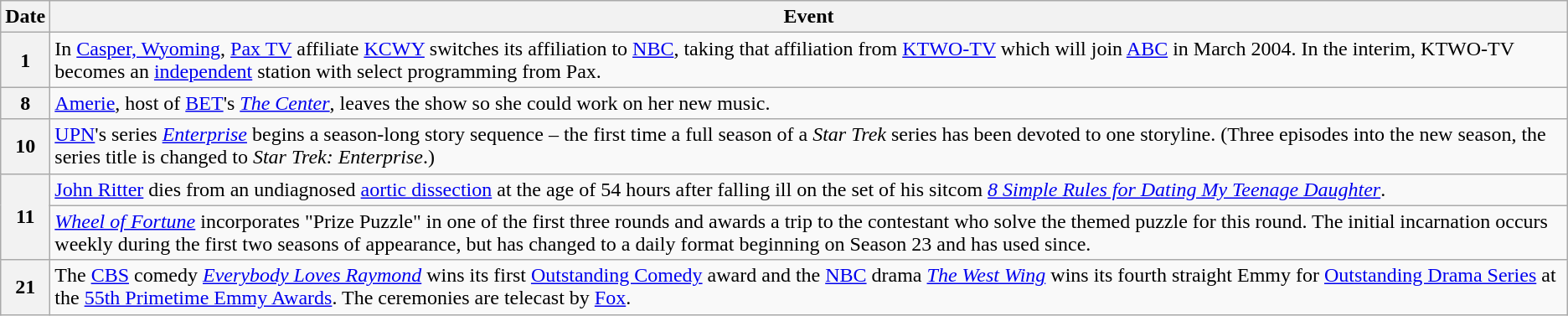<table class="wikitable">
<tr>
<th>Date</th>
<th>Event</th>
</tr>
<tr>
<th>1</th>
<td>In <a href='#'>Casper, Wyoming</a>, <a href='#'>Pax TV</a> affiliate <a href='#'>KCWY</a> switches its affiliation to <a href='#'>NBC</a>, taking that affiliation from <a href='#'>KTWO-TV</a> which will join <a href='#'>ABC</a> in March 2004. In the interim, KTWO-TV becomes an <a href='#'>independent</a> station with select programming from Pax.</td>
</tr>
<tr>
<th>8</th>
<td><a href='#'>Amerie</a>, host of <a href='#'>BET</a>'s <em><a href='#'>The Center</a></em>,  leaves the show so she could work on her new music.</td>
</tr>
<tr>
<th>10</th>
<td><a href='#'>UPN</a>'s series <em><a href='#'>Enterprise</a></em> begins a season-long story sequence – the first time a full season of a <em>Star Trek</em> series has been devoted to one storyline. (Three episodes into the new season, the series title is changed to <em>Star Trek: Enterprise</em>.)</td>
</tr>
<tr>
<th rowspan=2>11</th>
<td><a href='#'>John Ritter</a> dies from an undiagnosed <a href='#'>aortic dissection</a> at the age of 54 hours after falling ill on the set of his sitcom <em><a href='#'>8 Simple Rules for Dating My Teenage Daughter</a></em>.</td>
</tr>
<tr>
<td><em><a href='#'>Wheel of Fortune</a></em> incorporates "Prize Puzzle" in one of the first three rounds and awards a trip to the contestant who solve the themed puzzle for this round. The initial incarnation occurs weekly during the first two seasons of appearance, but has changed to a daily format beginning on Season 23 and has used since.</td>
</tr>
<tr>
<th>21</th>
<td>The <a href='#'>CBS</a> comedy <em><a href='#'>Everybody Loves Raymond</a></em> wins its first <a href='#'>Outstanding Comedy</a> award and the <a href='#'>NBC</a> drama <em><a href='#'>The West Wing</a></em> wins its fourth straight Emmy for <a href='#'>Outstanding Drama Series</a> at the <a href='#'>55th Primetime Emmy Awards</a>. The ceremonies are telecast by <a href='#'>Fox</a>.</td>
</tr>
</table>
